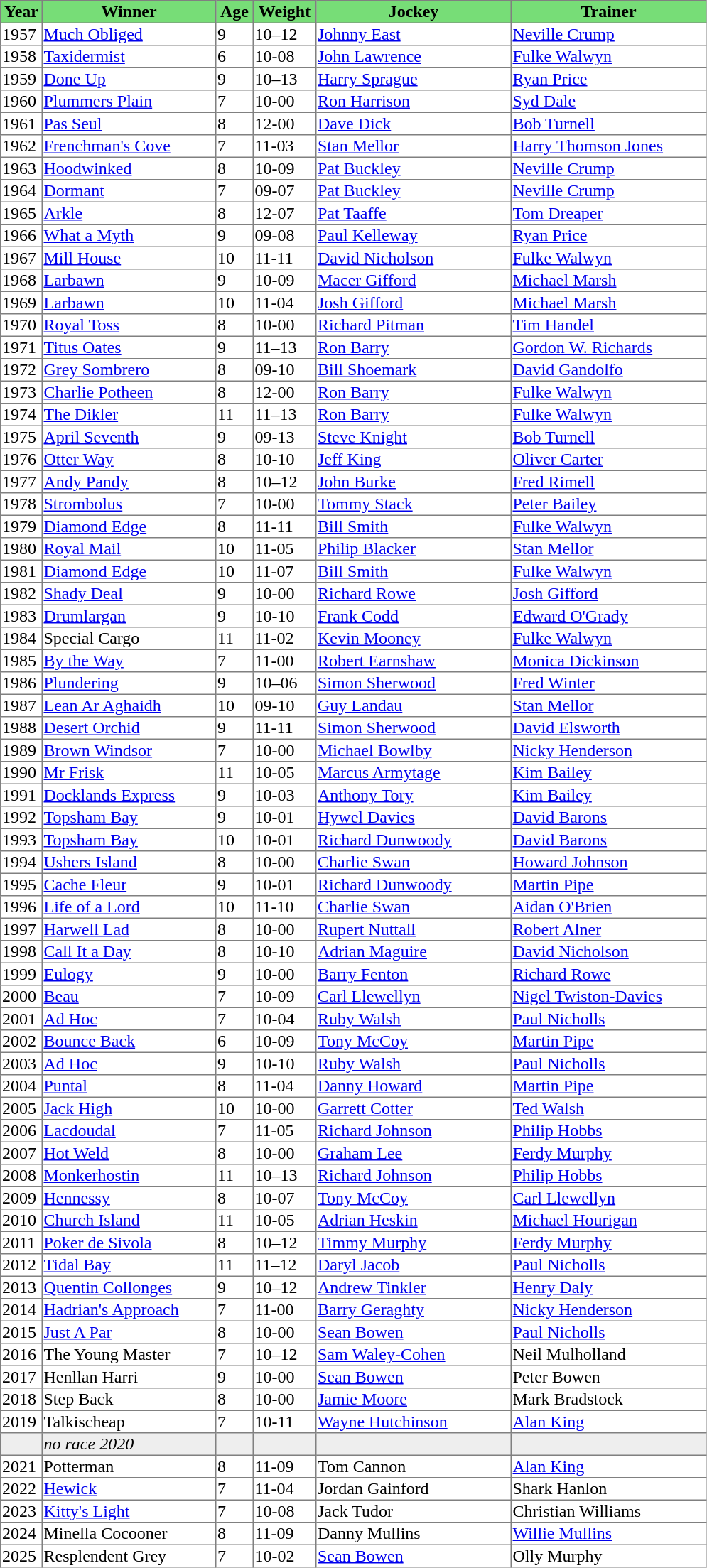<table class = "sortable" | border="1" style="border-collapse: collapse">
<tr bgcolor="#77dd77" align="center">
<th width="36px"><strong>Year</strong><br></th>
<th width="160px"><strong>Winner</strong><br></th>
<th width="32px"><strong>Age</strong><br></th>
<th width="56px"><strong>Weight</strong><br></th>
<th width="180px"><strong>Jockey</strong><br></th>
<th width="180px"><strong>Trainer</strong><br></th>
</tr>
<tr>
<td>1957</td>
<td><a href='#'>Much Obliged</a></td>
<td>9</td>
<td>10–12</td>
<td><a href='#'>Johnny East</a></td>
<td><a href='#'>Neville Crump</a></td>
</tr>
<tr>
<td>1958</td>
<td><a href='#'>Taxidermist</a></td>
<td>6</td>
<td>10-08</td>
<td><a href='#'>John Lawrence</a></td>
<td><a href='#'>Fulke Walwyn</a></td>
</tr>
<tr>
<td>1959</td>
<td><a href='#'>Done Up</a></td>
<td>9</td>
<td>10–13</td>
<td><a href='#'>Harry Sprague</a></td>
<td><a href='#'>Ryan Price</a></td>
</tr>
<tr>
<td>1960</td>
<td><a href='#'>Plummers Plain</a></td>
<td>7</td>
<td>10-00</td>
<td><a href='#'>Ron Harrison</a></td>
<td><a href='#'>Syd Dale</a></td>
</tr>
<tr>
<td>1961</td>
<td><a href='#'>Pas Seul</a></td>
<td>8</td>
<td>12-00</td>
<td><a href='#'>Dave Dick</a></td>
<td><a href='#'>Bob Turnell</a></td>
</tr>
<tr>
<td>1962</td>
<td><a href='#'>Frenchman's Cove</a></td>
<td>7</td>
<td>11-03</td>
<td><a href='#'>Stan Mellor</a></td>
<td><a href='#'>Harry Thomson Jones</a></td>
</tr>
<tr>
<td>1963</td>
<td><a href='#'>Hoodwinked</a></td>
<td>8</td>
<td>10-09</td>
<td><a href='#'>Pat Buckley</a></td>
<td><a href='#'>Neville Crump</a></td>
</tr>
<tr>
<td>1964</td>
<td><a href='#'>Dormant</a></td>
<td>7</td>
<td>09-07</td>
<td><a href='#'>Pat Buckley</a></td>
<td><a href='#'>Neville Crump</a></td>
</tr>
<tr>
<td>1965</td>
<td><a href='#'>Arkle</a></td>
<td>8</td>
<td>12-07</td>
<td><a href='#'>Pat Taaffe</a></td>
<td><a href='#'>Tom Dreaper</a></td>
</tr>
<tr>
<td>1966</td>
<td><a href='#'>What a Myth</a></td>
<td>9</td>
<td>09-08</td>
<td><a href='#'>Paul Kelleway</a></td>
<td><a href='#'>Ryan Price</a></td>
</tr>
<tr>
<td>1967</td>
<td><a href='#'>Mill House</a></td>
<td>10</td>
<td>11-11</td>
<td><a href='#'>David Nicholson</a></td>
<td><a href='#'>Fulke Walwyn</a></td>
</tr>
<tr>
<td>1968</td>
<td><a href='#'>Larbawn</a></td>
<td>9</td>
<td>10-09</td>
<td><a href='#'>Macer Gifford</a></td>
<td><a href='#'>Michael Marsh</a></td>
</tr>
<tr>
<td>1969</td>
<td><a href='#'>Larbawn</a></td>
<td>10</td>
<td>11-04</td>
<td><a href='#'>Josh Gifford</a></td>
<td><a href='#'>Michael Marsh</a></td>
</tr>
<tr>
<td>1970</td>
<td><a href='#'>Royal Toss</a></td>
<td>8</td>
<td>10-00</td>
<td><a href='#'>Richard Pitman</a></td>
<td><a href='#'>Tim Handel</a></td>
</tr>
<tr>
<td>1971</td>
<td><a href='#'>Titus Oates</a></td>
<td>9</td>
<td>11–13</td>
<td><a href='#'>Ron Barry</a></td>
<td><a href='#'>Gordon W. Richards</a></td>
</tr>
<tr>
<td>1972</td>
<td><a href='#'>Grey Sombrero</a></td>
<td>8</td>
<td>09-10</td>
<td><a href='#'>Bill Shoemark</a></td>
<td><a href='#'>David Gandolfo</a></td>
</tr>
<tr>
<td>1973</td>
<td><a href='#'>Charlie Potheen</a> </td>
<td>8</td>
<td>12-00</td>
<td><a href='#'>Ron Barry</a></td>
<td><a href='#'>Fulke Walwyn</a></td>
</tr>
<tr>
<td>1974</td>
<td><a href='#'>The Dikler</a> </td>
<td>11</td>
<td>11–13</td>
<td><a href='#'>Ron Barry</a></td>
<td><a href='#'>Fulke Walwyn</a></td>
</tr>
<tr>
<td>1975</td>
<td><a href='#'>April Seventh</a></td>
<td>9</td>
<td>09-13</td>
<td><a href='#'>Steve Knight</a></td>
<td><a href='#'>Bob Turnell</a></td>
</tr>
<tr>
<td>1976</td>
<td><a href='#'>Otter Way</a></td>
<td>8</td>
<td>10-10</td>
<td><a href='#'>Jeff King</a></td>
<td><a href='#'>Oliver Carter</a></td>
</tr>
<tr>
<td>1977</td>
<td><a href='#'>Andy Pandy</a></td>
<td>8</td>
<td>10–12</td>
<td><a href='#'>John Burke</a></td>
<td><a href='#'>Fred Rimell</a></td>
</tr>
<tr>
<td>1978</td>
<td><a href='#'>Strombolus</a></td>
<td>7</td>
<td>10-00</td>
<td><a href='#'>Tommy Stack</a></td>
<td><a href='#'>Peter Bailey</a></td>
</tr>
<tr>
<td>1979</td>
<td><a href='#'>Diamond Edge</a></td>
<td>8</td>
<td>11-11</td>
<td><a href='#'>Bill Smith</a></td>
<td><a href='#'>Fulke Walwyn</a></td>
</tr>
<tr>
<td>1980</td>
<td><a href='#'>Royal Mail</a></td>
<td>10</td>
<td>11-05</td>
<td><a href='#'>Philip Blacker</a></td>
<td><a href='#'>Stan Mellor</a></td>
</tr>
<tr>
<td>1981</td>
<td><a href='#'>Diamond Edge</a></td>
<td>10</td>
<td>11-07</td>
<td><a href='#'>Bill Smith</a></td>
<td><a href='#'>Fulke Walwyn</a></td>
</tr>
<tr>
<td>1982</td>
<td><a href='#'>Shady Deal</a></td>
<td>9</td>
<td>10-00</td>
<td><a href='#'>Richard Rowe</a></td>
<td><a href='#'>Josh Gifford</a></td>
</tr>
<tr>
<td>1983</td>
<td><a href='#'>Drumlargan</a></td>
<td>9</td>
<td>10-10</td>
<td><a href='#'>Frank Codd</a></td>
<td><a href='#'>Edward O'Grady</a></td>
</tr>
<tr>
<td>1984</td>
<td>Special Cargo</td>
<td>11</td>
<td>11-02</td>
<td><a href='#'>Kevin Mooney</a></td>
<td><a href='#'>Fulke Walwyn</a></td>
</tr>
<tr>
<td>1985</td>
<td><a href='#'>By the Way</a></td>
<td>7</td>
<td>11-00</td>
<td><a href='#'>Robert Earnshaw</a></td>
<td><a href='#'>Monica Dickinson</a></td>
</tr>
<tr>
<td>1986</td>
<td><a href='#'>Plundering</a></td>
<td>9</td>
<td>10–06</td>
<td><a href='#'>Simon Sherwood</a></td>
<td><a href='#'>Fred Winter</a></td>
</tr>
<tr>
<td>1987</td>
<td><a href='#'>Lean Ar Aghaidh</a></td>
<td>10</td>
<td>09-10</td>
<td><a href='#'>Guy Landau</a></td>
<td><a href='#'>Stan Mellor</a></td>
</tr>
<tr>
<td>1988</td>
<td><a href='#'>Desert Orchid</a></td>
<td>9</td>
<td>11-11</td>
<td><a href='#'>Simon Sherwood</a></td>
<td><a href='#'>David Elsworth</a></td>
</tr>
<tr>
<td>1989</td>
<td><a href='#'>Brown Windsor</a></td>
<td>7</td>
<td>10-00</td>
<td><a href='#'>Michael Bowlby</a></td>
<td><a href='#'>Nicky Henderson</a></td>
</tr>
<tr>
<td>1990</td>
<td><a href='#'>Mr Frisk</a></td>
<td>11</td>
<td>10-05</td>
<td><a href='#'>Marcus Armytage</a></td>
<td><a href='#'>Kim Bailey</a></td>
</tr>
<tr>
<td>1991</td>
<td><a href='#'>Docklands Express</a> </td>
<td>9</td>
<td>10-03</td>
<td><a href='#'>Anthony Tory</a></td>
<td><a href='#'>Kim Bailey</a></td>
</tr>
<tr>
<td>1992</td>
<td><a href='#'>Topsham Bay</a></td>
<td>9</td>
<td>10-01</td>
<td><a href='#'>Hywel Davies</a></td>
<td><a href='#'>David Barons</a></td>
</tr>
<tr>
<td>1993</td>
<td><a href='#'>Topsham Bay</a> </td>
<td>10</td>
<td>10-01</td>
<td><a href='#'>Richard Dunwoody</a></td>
<td><a href='#'>David Barons</a></td>
</tr>
<tr>
<td>1994</td>
<td><a href='#'>Ushers Island</a></td>
<td>8</td>
<td>10-00</td>
<td><a href='#'>Charlie Swan</a></td>
<td><a href='#'>Howard Johnson</a></td>
</tr>
<tr>
<td>1995</td>
<td><a href='#'>Cache Fleur</a></td>
<td>9</td>
<td>10-01</td>
<td><a href='#'>Richard Dunwoody</a></td>
<td><a href='#'>Martin Pipe</a></td>
</tr>
<tr>
<td>1996</td>
<td><a href='#'>Life of a Lord</a></td>
<td>10</td>
<td>11-10</td>
<td><a href='#'>Charlie Swan</a></td>
<td><a href='#'>Aidan O'Brien</a></td>
</tr>
<tr>
<td>1997</td>
<td><a href='#'>Harwell Lad</a></td>
<td>8</td>
<td>10-00</td>
<td><a href='#'>Rupert Nuttall</a></td>
<td><a href='#'>Robert Alner</a></td>
</tr>
<tr>
<td>1998</td>
<td><a href='#'>Call It a Day</a></td>
<td>8</td>
<td>10-10</td>
<td><a href='#'>Adrian Maguire</a></td>
<td><a href='#'>David Nicholson</a></td>
</tr>
<tr>
<td>1999</td>
<td><a href='#'>Eulogy</a></td>
<td>9</td>
<td>10-00</td>
<td><a href='#'>Barry Fenton</a></td>
<td><a href='#'>Richard Rowe</a></td>
</tr>
<tr>
<td>2000</td>
<td><a href='#'>Beau</a></td>
<td>7</td>
<td>10-09</td>
<td><a href='#'>Carl Llewellyn</a></td>
<td><a href='#'>Nigel Twiston-Davies</a></td>
</tr>
<tr>
<td>2001</td>
<td><a href='#'>Ad Hoc</a></td>
<td>7</td>
<td>10-04</td>
<td><a href='#'>Ruby Walsh</a></td>
<td><a href='#'>Paul Nicholls</a></td>
</tr>
<tr>
<td>2002</td>
<td><a href='#'>Bounce Back</a></td>
<td>6</td>
<td>10-09</td>
<td><a href='#'>Tony McCoy</a></td>
<td><a href='#'>Martin Pipe</a></td>
</tr>
<tr>
<td>2003</td>
<td><a href='#'>Ad Hoc</a></td>
<td>9</td>
<td>10-10</td>
<td><a href='#'>Ruby Walsh</a></td>
<td><a href='#'>Paul Nicholls</a></td>
</tr>
<tr>
<td>2004</td>
<td><a href='#'>Puntal</a></td>
<td>8</td>
<td>11-04</td>
<td><a href='#'>Danny Howard</a></td>
<td><a href='#'>Martin Pipe</a></td>
</tr>
<tr>
<td>2005</td>
<td><a href='#'>Jack High</a></td>
<td>10</td>
<td>10-00</td>
<td><a href='#'>Garrett Cotter</a></td>
<td><a href='#'>Ted Walsh</a></td>
</tr>
<tr>
<td>2006</td>
<td><a href='#'>Lacdoudal</a></td>
<td>7</td>
<td>11-05</td>
<td><a href='#'>Richard Johnson</a></td>
<td><a href='#'>Philip Hobbs</a></td>
</tr>
<tr>
<td>2007</td>
<td><a href='#'>Hot Weld</a></td>
<td>8</td>
<td>10-00</td>
<td><a href='#'>Graham Lee</a></td>
<td><a href='#'>Ferdy Murphy</a></td>
</tr>
<tr>
<td>2008</td>
<td><a href='#'>Monkerhostin</a></td>
<td>11</td>
<td>10–13</td>
<td><a href='#'>Richard Johnson</a></td>
<td><a href='#'>Philip Hobbs</a></td>
</tr>
<tr>
<td>2009</td>
<td><a href='#'>Hennessy</a></td>
<td>8</td>
<td>10-07</td>
<td><a href='#'>Tony McCoy</a></td>
<td><a href='#'>Carl Llewellyn</a></td>
</tr>
<tr>
<td>2010</td>
<td><a href='#'>Church Island</a></td>
<td>11</td>
<td>10-05</td>
<td><a href='#'>Adrian Heskin</a></td>
<td><a href='#'>Michael Hourigan</a></td>
</tr>
<tr>
<td>2011</td>
<td><a href='#'>Poker de Sivola</a></td>
<td>8</td>
<td>10–12</td>
<td><a href='#'>Timmy Murphy</a></td>
<td><a href='#'>Ferdy Murphy</a></td>
</tr>
<tr>
<td>2012</td>
<td><a href='#'>Tidal Bay</a></td>
<td>11</td>
<td>11–12</td>
<td><a href='#'>Daryl Jacob</a></td>
<td><a href='#'>Paul Nicholls</a></td>
</tr>
<tr>
<td>2013</td>
<td><a href='#'>Quentin Collonges</a></td>
<td>9</td>
<td>10–12</td>
<td><a href='#'>Andrew Tinkler</a></td>
<td><a href='#'>Henry Daly</a></td>
</tr>
<tr>
<td>2014</td>
<td><a href='#'>Hadrian's Approach</a></td>
<td>7</td>
<td>11-00</td>
<td><a href='#'>Barry Geraghty</a></td>
<td><a href='#'>Nicky Henderson</a></td>
</tr>
<tr>
<td>2015</td>
<td><a href='#'>Just A Par</a></td>
<td>8</td>
<td>10-00</td>
<td><a href='#'>Sean Bowen</a></td>
<td><a href='#'>Paul Nicholls</a></td>
</tr>
<tr>
<td>2016</td>
<td>The Young Master</td>
<td>7</td>
<td>10–12</td>
<td><a href='#'>Sam Waley-Cohen</a></td>
<td>Neil Mulholland</td>
</tr>
<tr>
<td>2017</td>
<td>Henllan Harri</td>
<td>9</td>
<td>10-00</td>
<td><a href='#'>Sean Bowen</a></td>
<td>Peter Bowen</td>
</tr>
<tr>
<td>2018</td>
<td>Step Back</td>
<td>8</td>
<td>10-00</td>
<td><a href='#'>Jamie Moore</a></td>
<td>Mark Bradstock</td>
</tr>
<tr>
<td>2019</td>
<td>Talkischeap</td>
<td>7</td>
<td>10-11</td>
<td><a href='#'>Wayne Hutchinson</a></td>
<td><a href='#'>Alan King</a></td>
</tr>
<tr bgcolor="#eeeeee">
<td data-sort-value="2020"></td>
<td><em>no race 2020</em> </td>
<td></td>
<td></td>
<td></td>
<td></td>
</tr>
<tr>
<td>2021</td>
<td>Potterman</td>
<td>8</td>
<td>11-09</td>
<td>Tom Cannon</td>
<td><a href='#'>Alan King</a></td>
</tr>
<tr>
<td>2022</td>
<td><a href='#'>Hewick</a></td>
<td>7</td>
<td>11-04</td>
<td>Jordan Gainford</td>
<td>Shark Hanlon</td>
</tr>
<tr>
<td>2023</td>
<td><a href='#'>Kitty's Light</a></td>
<td>7</td>
<td>10-08</td>
<td>Jack Tudor</td>
<td>Christian Williams</td>
</tr>
<tr>
<td>2024</td>
<td>Minella Cocooner</td>
<td>8</td>
<td>11-09</td>
<td>Danny Mullins</td>
<td><a href='#'>Willie Mullins</a></td>
</tr>
<tr>
<td>2025</td>
<td>Resplendent Grey</td>
<td>7</td>
<td>10-02</td>
<td><a href='#'>Sean Bowen</a></td>
<td>Olly Murphy</td>
</tr>
</table>
